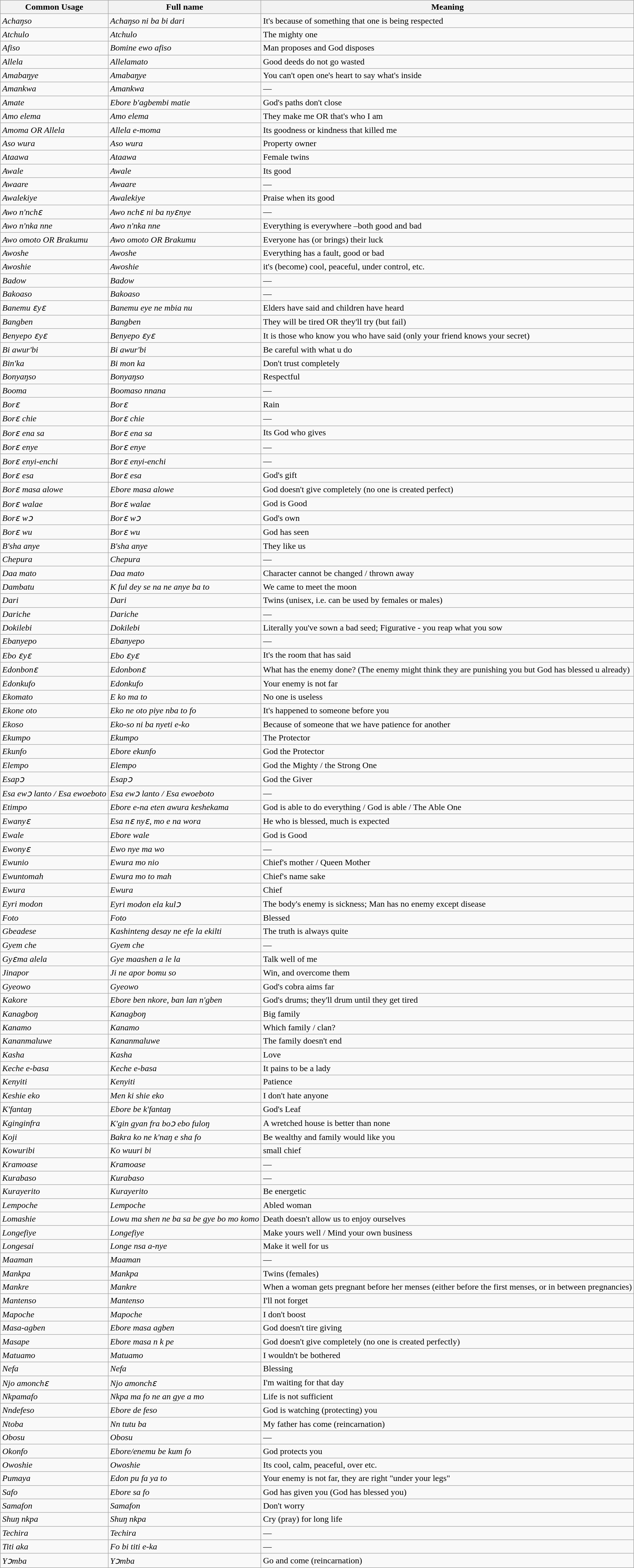<table class="wikitable">
<tr>
<th>Common Usage</th>
<th>Full name</th>
<th>Meaning</th>
</tr>
<tr>
<td><em>Achaŋso</em></td>
<td><em>Achaŋso ni ba bi dari</em></td>
<td>It's because of something that one is being respected</td>
</tr>
<tr>
<td><em>Atchulo</em></td>
<td><em>Atchulo</em></td>
<td>The mighty one</td>
</tr>
<tr>
<td><em>Afiso</em></td>
<td><em>Bomine ewo afiso</em></td>
<td>Man proposes and God disposes</td>
</tr>
<tr>
<td><em>Allela</em></td>
<td><em>Allelamato</em></td>
<td>Good deeds do not go wasted</td>
</tr>
<tr>
<td><em>Amabaŋye</em></td>
<td><em>Amabaŋye</em></td>
<td>You can't open one's heart to say what's inside</td>
</tr>
<tr>
<td><em>Amankwa</em></td>
<td><em>Amankwa</em></td>
<td>—</td>
</tr>
<tr>
<td><em>Amate</em></td>
<td><em>Ebore b'agbembi matie</em></td>
<td>God's paths don't close</td>
</tr>
<tr>
<td><em>Amo elema</em></td>
<td><em>Amo elema</em></td>
<td>They make me OR that's who I am</td>
</tr>
<tr>
<td><em>Amoma OR Allela</em></td>
<td><em>Allela e-moma</em></td>
<td>Its goodness or kindness that killed me</td>
</tr>
<tr>
<td><em>Aso wura</em></td>
<td><em>Aso wura</em></td>
<td>Property owner</td>
</tr>
<tr>
<td><em>Ataawa</em></td>
<td><em>Ataawa</em></td>
<td>Female twins</td>
</tr>
<tr>
<td><em>Awale</em></td>
<td><em>Awale</em></td>
<td>Its good</td>
</tr>
<tr>
<td><em>Awaare</em></td>
<td><em>Awaare</em></td>
<td>—</td>
</tr>
<tr>
<td><em>Awalekiye</em></td>
<td><em>Awalekiye</em></td>
<td>Praise when its good</td>
</tr>
<tr>
<td><em>Awo n'nchɛ</em></td>
<td><em>Awo nchɛ ni ba nyɛnye</em></td>
<td>—</td>
</tr>
<tr>
<td><em>Awo n'nka nne</em></td>
<td><em>Awo n'nka nne</em></td>
<td>Everything is everywhere –both good and bad</td>
</tr>
<tr>
<td><em>Awo omoto OR Brakumu</em></td>
<td><em>Awo omoto OR Brakumu</em></td>
<td>Everyone has (or brings) their luck</td>
</tr>
<tr>
<td><em>Awoshe</em></td>
<td><em>Awoshe</em></td>
<td>Everything has a fault, good or bad</td>
</tr>
<tr>
<td><em>Awoshie</em></td>
<td><em>Awoshie</em></td>
<td>it's (become) cool, peaceful, under control, etc.</td>
</tr>
<tr>
<td><em>Badow</em></td>
<td><em>Badow</em></td>
<td>—</td>
</tr>
<tr>
<td><em>Bakoaso</em></td>
<td><em>Bakoaso</em></td>
<td>—</td>
</tr>
<tr>
<td><em>Banemu ɛyɛ</em></td>
<td><em>Banemu eye ne mbia nu</em></td>
<td>Elders have said and children have heard</td>
</tr>
<tr>
<td><em>Bangben</em></td>
<td><em>Bangben</em></td>
<td>They will be tired OR they'll try (but fail)</td>
</tr>
<tr>
<td><em>Benyepo ɛyɛ</em></td>
<td><em>Benyepo ɛyɛ</em></td>
<td>It is those who know you who have said (only your friend knows your secret)</td>
</tr>
<tr>
<td><em>Bi awur'bi</em></td>
<td><em>Bi awur'bi</em></td>
<td>Be careful with what u do</td>
</tr>
<tr>
<td><em>Bin'ka</em></td>
<td><em>Bi mon ka</em></td>
<td>Don't trust completely</td>
</tr>
<tr>
<td><em>Bonyaŋso</em></td>
<td><em>Bonyaŋso</em></td>
<td>Respectful</td>
</tr>
<tr>
<td><em>Booma</em></td>
<td><em>Boomaso nnana</em></td>
<td>—</td>
</tr>
<tr>
<td><em>Borɛ</em></td>
<td><em>Borɛ</em></td>
<td>Rain</td>
</tr>
<tr>
<td><em>Borɛ chie</em></td>
<td><em>Borɛ chie</em></td>
<td>—</td>
</tr>
<tr>
<td><em>Borɛ ena sa</em></td>
<td><em>Borɛ ena sa</em></td>
<td>Its God who gives</td>
</tr>
<tr>
<td><em>Borɛ enye</em></td>
<td><em>Borɛ enye</em></td>
<td>—</td>
</tr>
<tr>
<td><em>Borɛ enyi-enchi</em></td>
<td><em>Borɛ enyi-enchi</em></td>
<td>—</td>
</tr>
<tr>
<td><em>Borɛ esa</em></td>
<td><em>Borɛ esa</em></td>
<td>God's gift</td>
</tr>
<tr>
<td><em>Borɛ masa alowe</em></td>
<td><em>Ebore masa alowe</em></td>
<td>God doesn't give completely (no one is created perfect)</td>
</tr>
<tr>
<td><em>Borɛ walae</em></td>
<td><em>Borɛ walae</em></td>
<td>God is Good</td>
</tr>
<tr>
<td><em>Borɛ wɔ</em></td>
<td><em>Borɛ wɔ</em></td>
<td>God's own</td>
</tr>
<tr>
<td><em>Borɛ wu</em></td>
<td><em>Borɛ wu</em></td>
<td>God has seen</td>
</tr>
<tr>
<td><em>B'sha anye</em></td>
<td><em>B'sha anye</em></td>
<td>They like us</td>
</tr>
<tr>
<td><em>Chepura</em></td>
<td><em>Chepura</em></td>
<td>—</td>
</tr>
<tr>
<td><em>Daa mato</em></td>
<td><em>Daa mato</em></td>
<td>Character cannot be changed / thrown away</td>
</tr>
<tr>
<td><em>Dambatu</em></td>
<td><em>K ful dey se na ne anye ba to</em></td>
<td>We came to meet the moon</td>
</tr>
<tr>
<td><em>Dari</em></td>
<td><em>Dari</em></td>
<td>Twins (unisex, i.e. can be used by females or males)</td>
</tr>
<tr>
<td><em>Dariche</em></td>
<td><em>Dariche</em></td>
<td>—</td>
</tr>
<tr>
<td><em>Dokilebi</em></td>
<td><em>Dokilebi</em></td>
<td>Literally you've sown a bad seed; Figurative - you reap what you sow</td>
</tr>
<tr>
<td><em>Ebanyepo</em></td>
<td><em>Ebanyepo</em></td>
<td>—</td>
</tr>
<tr>
<td><em>Ebo ɛyɛ</em></td>
<td><em>Ebo ɛyɛ</em></td>
<td>It's the room that has said</td>
</tr>
<tr>
<td><em>Edonbonɛ</em></td>
<td><em>Edonbonɛ</em></td>
<td>What has the enemy done? (The enemy might think they are punishing you but God has blessed u already)</td>
</tr>
<tr>
<td><em>Edonkufo</em></td>
<td><em>Edonkufo</em></td>
<td>Your enemy is not far</td>
</tr>
<tr>
<td><em>Ekomato</em></td>
<td><em>E ko ma to</em></td>
<td>No one is useless</td>
</tr>
<tr>
<td><em>Ekone oto</em></td>
<td><em>Eko ne oto piye nba to fo</em></td>
<td>It's happened to someone before you</td>
</tr>
<tr>
<td><em>Ekoso</em></td>
<td><em>Eko-so ni ba nyeti e-ko</em></td>
<td>Because of someone that we have patience for another</td>
</tr>
<tr>
<td><em>Ekumpo</em></td>
<td><em>Ekumpo</em></td>
<td>The Protector</td>
</tr>
<tr>
<td><em>Ekunfo</em></td>
<td><em>Ebore ekunfo</em></td>
<td>God the Protector</td>
</tr>
<tr>
<td><em>Elempo</em></td>
<td><em>Elempo</em></td>
<td>God the Mighty / the Strong One</td>
</tr>
<tr>
<td><em>Esapɔ</em></td>
<td><em>Esapɔ</em></td>
<td>God the Giver</td>
</tr>
<tr>
<td><em>Esa ewɔ lanto / Esa ewoeboto</em></td>
<td><em>Esa ewɔ lanto / Esa ewoeboto</em></td>
<td>—</td>
</tr>
<tr>
<td><em>Etimpo</em></td>
<td><em>Ebore e-na eten awura keshekama</em></td>
<td>God is able to do everything / God is able / The Able One</td>
</tr>
<tr>
<td><em>Ewanyɛ</em></td>
<td><em>Esa nɛ nyɛ, mo e na wora</em></td>
<td>He who is blessed, much is expected</td>
</tr>
<tr>
<td><em>Ewale</em></td>
<td><em>Ebore wale</em></td>
<td>God is Good</td>
</tr>
<tr>
<td><em>Ewonyɛ</em></td>
<td><em>Ewo nye ma wo</em></td>
<td>—</td>
</tr>
<tr>
<td><em>Ewunio</em></td>
<td><em>Ewura mo nio</em></td>
<td>Chief's mother / Queen Mother</td>
</tr>
<tr>
<td><em>Ewuntomah</em></td>
<td><em>Ewura mo to mah</em></td>
<td>Chief's name sake</td>
</tr>
<tr>
<td><em>Ewura</em></td>
<td><em>Ewura</em></td>
<td>Chief</td>
</tr>
<tr>
<td><em>Eyri modon</em></td>
<td><em>Eyri modon ela kulɔ</em></td>
<td>The body's enemy is sickness; Man has no enemy except disease</td>
</tr>
<tr>
<td><em>Foto</em></td>
<td><em>Foto</em></td>
<td>Blessed</td>
</tr>
<tr>
<td><em>Gbeadese</em></td>
<td><em>Kashinteng desay ne efe la ekilti</em></td>
<td>The truth is always quite</td>
</tr>
<tr>
<td><em>Gyem che</em></td>
<td><em>Gyem che</em></td>
<td>—</td>
</tr>
<tr>
<td><em>Gyɛma alela</em></td>
<td><em>Gye maashen a le la</em></td>
<td>Talk well of me</td>
</tr>
<tr>
<td><em>Jinapor</em></td>
<td><em>Ji ne apor bomu so</em></td>
<td>Win, and overcome them</td>
</tr>
<tr>
<td><em>Gyeowo</em></td>
<td><em>Gyeowo</em></td>
<td>God's cobra aims far</td>
</tr>
<tr>
<td><em>Kakore</em></td>
<td><em>Ebore ben nkore, ban lan n'gben</em></td>
<td>God's drums; they'll drum until they get tired</td>
</tr>
<tr>
<td><em>Kanagboŋ</em></td>
<td><em>Kanagboŋ</em></td>
<td>Big family</td>
</tr>
<tr>
<td><em>Kanamo</em></td>
<td><em>Kanamo</em></td>
<td>Which family / clan?</td>
</tr>
<tr>
<td><em>Kananmaluwe</em></td>
<td><em>Kananmaluwe</em></td>
<td>The family doesn't end</td>
</tr>
<tr>
<td><em>Kasha</em></td>
<td><em>Kasha</em></td>
<td>Love</td>
</tr>
<tr>
<td><em>Keche e-basa</em></td>
<td><em>Keche e-basa</em></td>
<td>It pains to be a lady</td>
</tr>
<tr>
<td><em>Kenyiti</em></td>
<td><em>Kenyiti</em></td>
<td>Patience</td>
</tr>
<tr>
<td><em>Keshie eko</em></td>
<td><em>Men ki shie eko</em></td>
<td>I don't hate anyone</td>
</tr>
<tr>
<td><em>K'fantaŋ</em></td>
<td><em>Ebore be k'fantaŋ</em></td>
<td>God's Leaf</td>
</tr>
<tr>
<td><em>Kginginfra</em></td>
<td><em>K'gin gyan fra boɔ ebo fuloŋ</em></td>
<td>A wretched house is better than none</td>
</tr>
<tr>
<td><em>Koji</em></td>
<td><em>Bakra ko ne k'naŋ e sha fo</em></td>
<td>Be wealthy and family would like you</td>
</tr>
<tr>
<td><em>Kowuribi</em></td>
<td><em>Ko wuuri bi</em></td>
<td>small chief</td>
</tr>
<tr>
<td><em>Kramoase</em></td>
<td><em>Kramoase</em></td>
<td>—</td>
</tr>
<tr>
<td><em>Kurabaso</em></td>
<td><em>Kurabaso</em></td>
<td>—</td>
</tr>
<tr>
<td><em>Kurayerito</em></td>
<td><em>Kurayerito</em></td>
<td>Be energetic</td>
</tr>
<tr>
<td><em>Lempoche</em></td>
<td><em>Lempoche</em></td>
<td>Abled woman</td>
</tr>
<tr>
<td><em>Lomashie</em></td>
<td><em>Lowu ma shen ne ba sa be gye bo mo komo</em></td>
<td>Death doesn't allow us to enjoy ourselves</td>
</tr>
<tr>
<td><em>Longefiye</em></td>
<td><em>Longefiye</em></td>
<td>Make yours well / Mind your own business</td>
</tr>
<tr>
<td><em>Longesai</em></td>
<td><em>Longe nsa a-nye</em></td>
<td>Make it well for us</td>
</tr>
<tr>
<td><em>Maaman</em></td>
<td><em>Maaman</em></td>
<td>—</td>
</tr>
<tr>
<td><em>Mankpa</em></td>
<td><em>Mankpa</em></td>
<td>Twins (females)</td>
</tr>
<tr>
<td><em>Mankre</em></td>
<td><em>Mankre</em></td>
<td>When a woman gets pregnant before her menses (either before the first menses, or in between pregnancies)</td>
</tr>
<tr>
<td><em>Mantenso</em></td>
<td><em>Mantenso</em></td>
<td>I'll not forget</td>
</tr>
<tr>
<td><em>Mapoche</em></td>
<td><em>Mapoche</em></td>
<td>I don't boost</td>
</tr>
<tr>
<td><em>Masa-agben</em></td>
<td><em>Ebore masa agben</em></td>
<td>God doesn't tire giving</td>
</tr>
<tr>
<td><em>Masape</em></td>
<td><em>Ebore masa n k pe</em></td>
<td>God doesn't give completely (no one is created perfectly)</td>
</tr>
<tr>
<td><em>Matuamo</em></td>
<td><em>Matuamo</em></td>
<td>I wouldn't be bothered</td>
</tr>
<tr>
<td><em>Nefa</em></td>
<td><em>Nefa</em></td>
<td>Blessing</td>
</tr>
<tr>
<td><em>Njo amonchɛ</em></td>
<td><em>Njo amonchɛ</em></td>
<td>I'm waiting for that day</td>
</tr>
<tr>
<td><em>Nkpamafo</em></td>
<td><em>Nkpa ma fo ne an gye a mo</em></td>
<td>Life is not sufficient</td>
</tr>
<tr>
<td><em>Nndefeso</em></td>
<td><em>Ebore de feso</em></td>
<td>God is watching (protecting) you</td>
</tr>
<tr>
<td><em>Ntoba</em></td>
<td><em>Nn tutu ba</em></td>
<td>My father has come (reincarnation)</td>
</tr>
<tr>
<td><em>Obosu</em></td>
<td><em>Obosu</em></td>
<td>—</td>
</tr>
<tr>
<td><em>Okonfo</em></td>
<td><em>Ebore/enemu be kum fo</em></td>
<td>God protects you</td>
</tr>
<tr>
<td><em>Owoshie</em></td>
<td><em>Owoshie</em></td>
<td>Its cool, calm, peaceful, over etc.</td>
</tr>
<tr>
<td><em>Pumaya</em></td>
<td><em>Edon pu fa ya to</em></td>
<td>Your enemy is not far, they are right "under your legs"</td>
</tr>
<tr>
<td><em>Safo</em></td>
<td><em>Ebore sa fo</em></td>
<td>God has given you (God has blessed you)</td>
</tr>
<tr>
<td><em>Samafon</em></td>
<td><em>Samafon</em></td>
<td>Don't worry</td>
</tr>
<tr>
<td><em>Shuŋ nkpa</em></td>
<td><em>Shuŋ nkpa</em></td>
<td>Cry (pray) for long life</td>
</tr>
<tr>
<td><em>Techira</em></td>
<td><em>Techira</em></td>
<td>—</td>
</tr>
<tr>
<td><em>Titi aka</em></td>
<td><em>Fo bi titi e-ka</em></td>
<td>—</td>
</tr>
<tr>
<td><em>Yɔmba</em></td>
<td><em>Yɔmba</em></td>
<td>Go and come (reincarnation)</td>
</tr>
</table>
